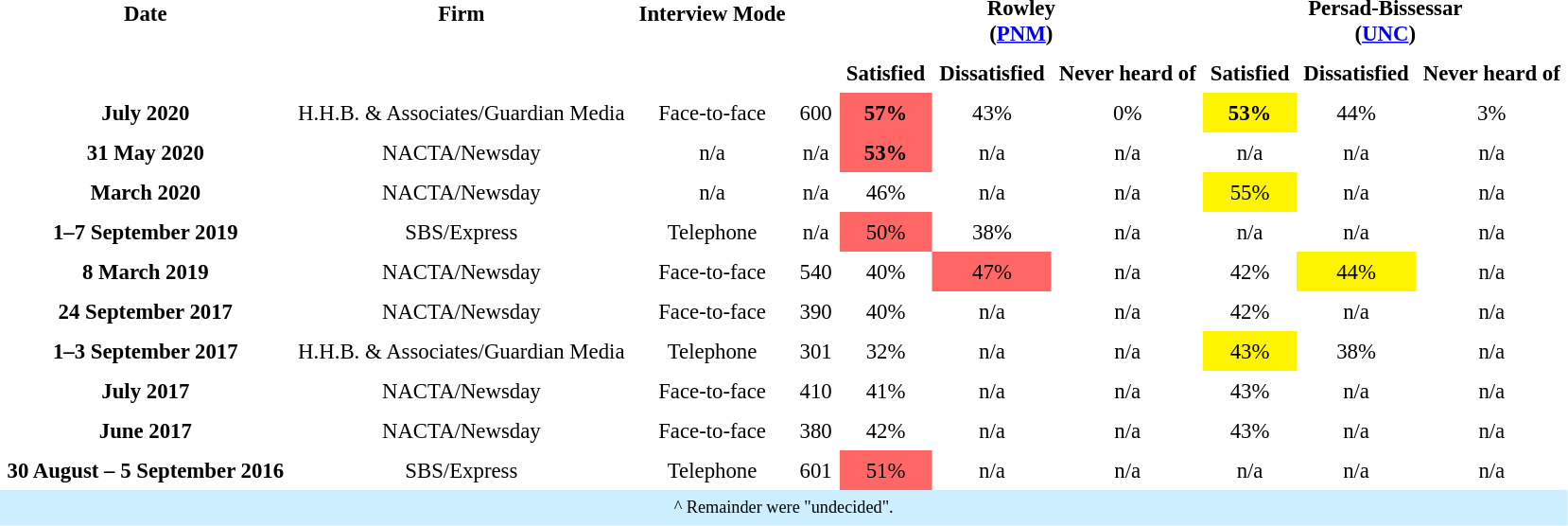<table class="toccolours" cellspacing="0" cellpadding="5" style="float:left; text-align:center; margin-right:.4em; margin-top:.4em; font-size:95%;">
<tr>
<th rowspan="2">Date</th>
<th rowspan="2">Firm</th>
<th rowspan="2">Interview Mode</th>
<th rowspan="2"></th>
<th colspan="3"></th>
<th colspan="3"></th>
</tr>
<tr>
<th colspan="3">Rowley<br>(<a href='#'>PNM</a>)</th>
<th colspan="3">Persad-Bissessar<br>(<a href='#'>UNC</a>)</th>
</tr>
<tr>
<th></th>
<th></th>
<th></th>
<th></th>
<th>Satisfied</th>
<th>Dissatisfied</th>
<th>Never heard  of</th>
<th>Satisfied</th>
<th>Dissatisfied</th>
<th>Never heard of</th>
</tr>
<tr>
<th>July 2020</th>
<td>H.H.B. & Associates/Guardian Media</td>
<td>Face-to-face</td>
<td>600</td>
<td style="background:#f66;"><strong>57%</strong></td>
<td>43%</td>
<td>0%</td>
<td style="background:#fff400;"><strong>53%</strong></td>
<td>44%</td>
<td>3%</td>
</tr>
<tr>
<th>31 May 2020</th>
<td>NACTA/Newsday</td>
<td>n/a</td>
<td>n/a</td>
<td style="background:#f66;"><strong>53%</strong></td>
<td>n/a</td>
<td>n/a</td>
<td>n/a</td>
<td>n/a</td>
<td>n/a</td>
</tr>
<tr>
<th>March 2020</th>
<td>NACTA/Newsday</td>
<td>n/a</td>
<td>n/a</td>
<td>46%</td>
<td>n/a</td>
<td>n/a</td>
<td style="background:#fff400;">55%</td>
<td>n/a</td>
<td>n/a</td>
</tr>
<tr>
<th>1–7 September 2019</th>
<td>SBS/Express</td>
<td>Telephone</td>
<td>n/a</td>
<td style="background:#f66;">50%</td>
<td>38%</td>
<td>n/a</td>
<td>n/a</td>
<td>n/a</td>
<td>n/a</td>
</tr>
<tr>
<th>8 March 2019</th>
<td>NACTA/Newsday</td>
<td>Face-to-face</td>
<td>540</td>
<td>40%</td>
<td style="background:#f66;">47%</td>
<td>n/a</td>
<td>42%</td>
<td style="background:#fff400;">44%</td>
<td>n/a</td>
</tr>
<tr>
<th>24 September 2017</th>
<td>NACTA/Newsday</td>
<td>Face-to-face</td>
<td>390</td>
<td>40%</td>
<td>n/a</td>
<td>n/a</td>
<td>42%</td>
<td>n/a</td>
<td>n/a</td>
</tr>
<tr>
<th>1–3 September 2017</th>
<td>H.H.B. & Associates/Guardian Media</td>
<td>Telephone</td>
<td>301</td>
<td>32%</td>
<td>n/a</td>
<td>n/a</td>
<td style="background:#fff400;">43%</td>
<td>38%</td>
<td>n/a</td>
</tr>
<tr>
<th>July 2017</th>
<td>NACTA/Newsday</td>
<td>Face-to-face</td>
<td>410</td>
<td>41%</td>
<td>n/a</td>
<td>n/a</td>
<td>43%</td>
<td>n/a</td>
<td>n/a</td>
</tr>
<tr>
<th>June 2017</th>
<td>NACTA/Newsday</td>
<td>Face-to-face</td>
<td>380</td>
<td>42%</td>
<td>n/a</td>
<td>n/a</td>
<td>43%</td>
<td>n/a</td>
<td>n/a</td>
</tr>
<tr>
<th>30 August – 5 September 2016</th>
<td>SBS/Express</td>
<td>Telephone</td>
<td>601</td>
<td style="background:#f66;">51%</td>
<td>n/a</td>
<td>n/a</td>
<td>n/a</td>
<td>n/a</td>
<td>n/a</td>
</tr>
<tr>
<td colspan="12" style="font-size:80%; background:#cef; text-align:center;">^ Remainder were "undecided".</td>
</tr>
</table>
